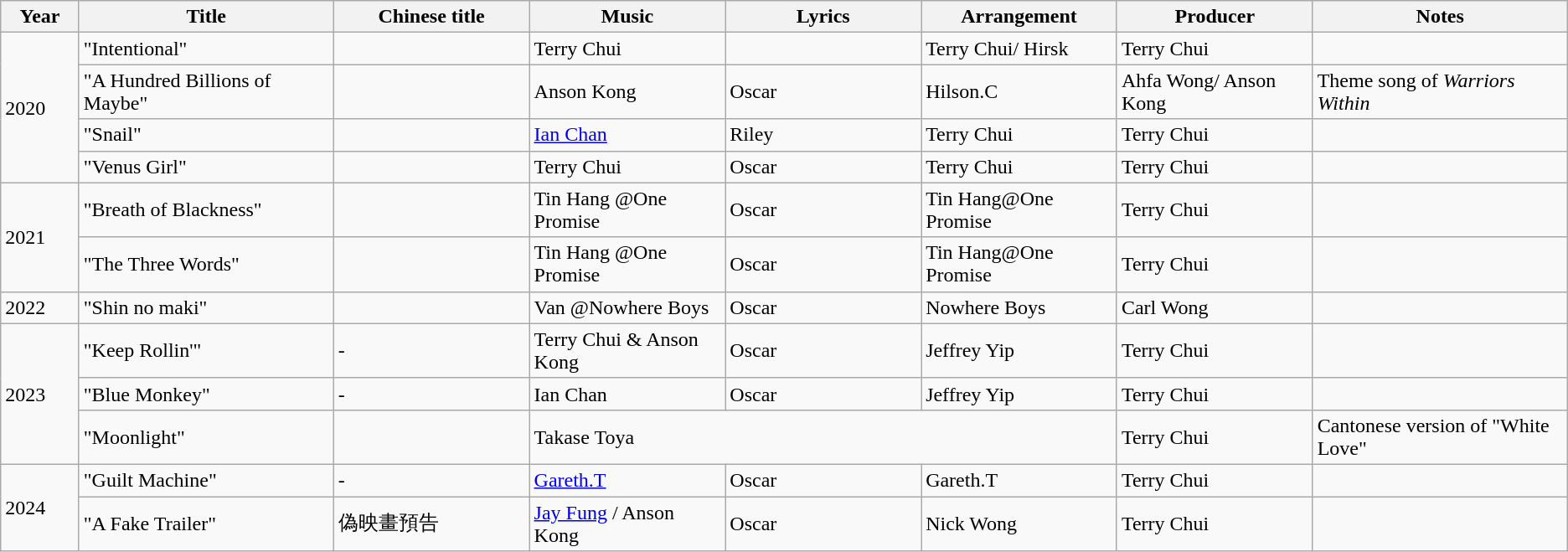<table class="wikitable plainrowheaders">
<tr>
<th width="4%">Year</th>
<th width="13%">Title</th>
<th width="10%">Chinese title</th>
<th width="10%">Music</th>
<th width="10%">Lyrics</th>
<th width="10%">Arrangement</th>
<th width="10%">Producer</th>
<th width="13%">Notes</th>
</tr>
<tr>
<td rowspan="4">2020</td>
<td>"Intentional"</td>
<td></td>
<td>Terry Chui</td>
<td></td>
<td>Terry Chui/ Hirsk</td>
<td>Terry Chui</td>
<td></td>
</tr>
<tr>
<td>"A Hundred Billions of Maybe"</td>
<td></td>
<td>Anson Kong</td>
<td>Oscar</td>
<td>Hilson.C</td>
<td>Ahfa Wong/ Anson Kong</td>
<td>Theme song of <em>Warriors Within</em></td>
</tr>
<tr>
<td>"Snail"</td>
<td></td>
<td><a href='#'>Ian Chan</a></td>
<td>Riley</td>
<td>Terry Chui</td>
<td>Terry Chui</td>
<td></td>
</tr>
<tr>
<td>"Venus Girl"</td>
<td></td>
<td>Terry Chui</td>
<td>Oscar</td>
<td>Terry Chui</td>
<td>Terry Chui</td>
<td></td>
</tr>
<tr>
<td rowspan="2">2021</td>
<td>"Breath of Blackness"</td>
<td></td>
<td>Tin Hang @One Promise</td>
<td>Oscar</td>
<td>Tin Hang@One Promise</td>
<td>Terry Chui</td>
<td></td>
</tr>
<tr>
<td>"The Three Words"</td>
<td></td>
<td>Tin Hang @One Promise</td>
<td>Oscar</td>
<td>Tin Hang@One Promise</td>
<td>Terry Chui</td>
<td></td>
</tr>
<tr>
<td rowspan="1">2022</td>
<td>"Shin no maki"</td>
<td></td>
<td>Van @Nowhere Boys</td>
<td>Oscar</td>
<td>Nowhere Boys</td>
<td>Carl Wong</td>
<td></td>
</tr>
<tr>
<td rowspan="3">2023</td>
<td>"Keep Rollin'"</td>
<td>-</td>
<td>Terry Chui & Anson Kong</td>
<td>Oscar</td>
<td>Jeffrey Yip</td>
<td>Terry Chui</td>
<td></td>
</tr>
<tr>
<td>"Blue Monkey"</td>
<td>-</td>
<td>Ian Chan</td>
<td>Oscar</td>
<td>Jeffrey Yip</td>
<td>Terry Chui</td>
<td></td>
</tr>
<tr>
<td>"Moonlight"</td>
<td></td>
<td colspan="3">Takase Toya</td>
<td>Terry Chui</td>
<td>Cantonese version of "White Love"</td>
</tr>
<tr>
<td rowspan="2">2024</td>
<td>"Guilt Machine"</td>
<td>-</td>
<td><a href='#'>Gareth.T</a></td>
<td>Oscar</td>
<td>Gareth.T</td>
<td>Terry Chui</td>
<td></td>
</tr>
<tr>
<td>"A Fake Trailer"</td>
<td>偽映畫預告</td>
<td><a href='#'>Jay Fung</a> / Anson Kong</td>
<td>Oscar</td>
<td>Nick Wong</td>
<td>Terry Chui</td>
<td></td>
</tr>
</table>
